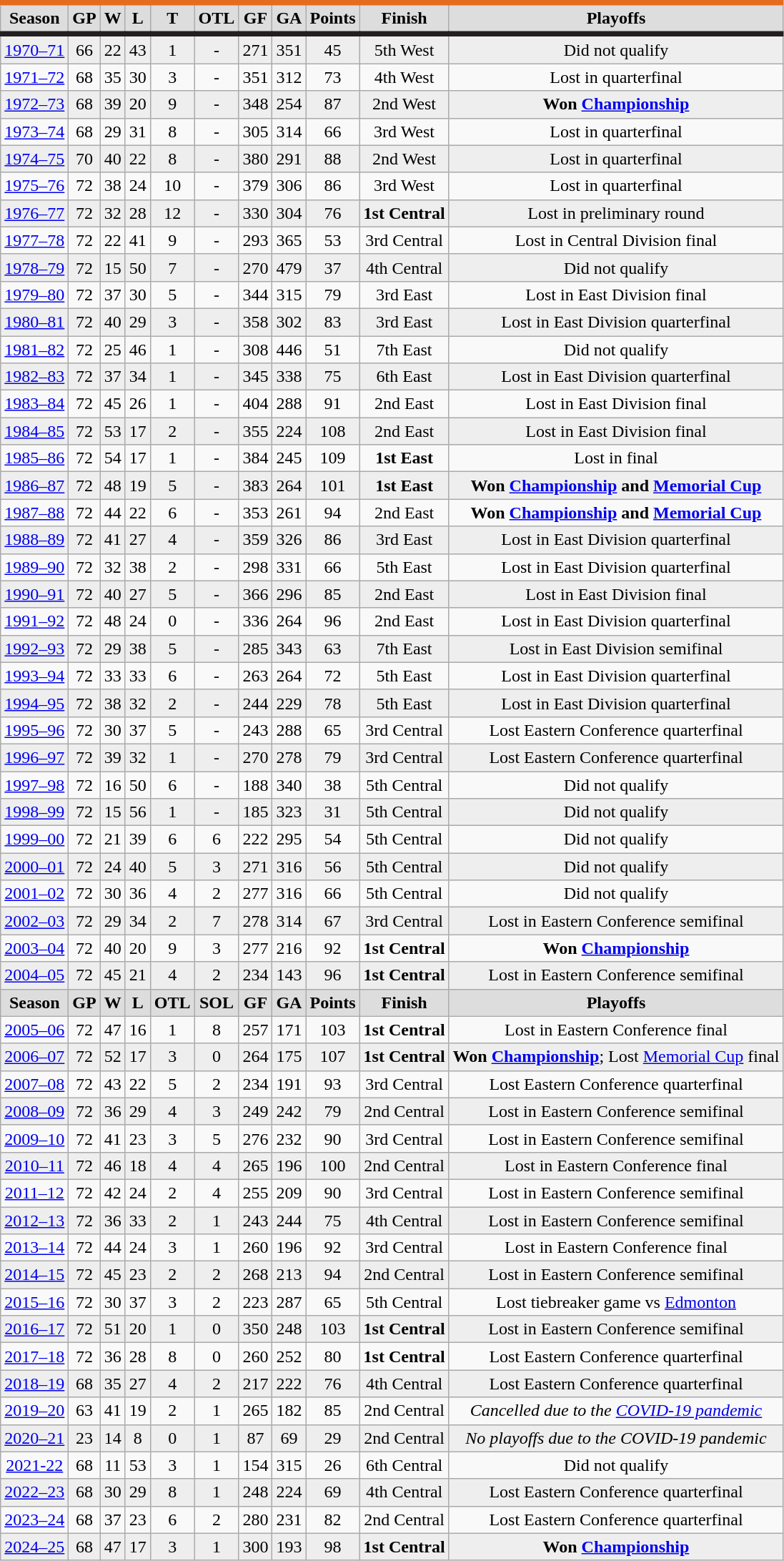<table class="wikitable" style="text-align:center">
<tr style="background:#dddddd; border-top:#E56B1F 5px solid; border-bottom:#231F20 5px solid;">
<td><strong>Season</strong></td>
<td><strong>GP </strong></td>
<td><strong> W </strong></td>
<td><strong> L </strong></td>
<td><strong> T </strong></td>
<td><strong>OTL</strong></td>
<td><strong>GF </strong></td>
<td><strong>GA </strong></td>
<td><strong>Points</strong></td>
<td><strong>Finish</strong></td>
<td><strong>Playoffs</strong></td>
</tr>
<tr align="center" bgcolor="#eeeeee">
<td><a href='#'>1970–71</a></td>
<td>66</td>
<td>22</td>
<td>43</td>
<td>1</td>
<td>-</td>
<td>271</td>
<td>351</td>
<td>45</td>
<td>5th West</td>
<td>Did not qualify</td>
</tr>
<tr align="center">
<td><a href='#'>1971–72</a></td>
<td>68</td>
<td>35</td>
<td>30</td>
<td>3</td>
<td>-</td>
<td>351</td>
<td>312</td>
<td>73</td>
<td>4th West</td>
<td>Lost in quarterfinal</td>
</tr>
<tr align="center" bgcolor="#eeeeee">
<td><a href='#'>1972–73</a></td>
<td>68</td>
<td>39</td>
<td>20</td>
<td>9</td>
<td>-</td>
<td>348</td>
<td>254</td>
<td>87</td>
<td>2nd West</td>
<td><strong>Won <a href='#'>Championship</a></strong></td>
</tr>
<tr align="center">
<td><a href='#'>1973–74</a></td>
<td>68</td>
<td>29</td>
<td>31</td>
<td>8</td>
<td>-</td>
<td>305</td>
<td>314</td>
<td>66</td>
<td>3rd West</td>
<td>Lost in quarterfinal</td>
</tr>
<tr align="center" bgcolor="#eeeeee">
<td><a href='#'>1974–75</a></td>
<td>70</td>
<td>40</td>
<td>22</td>
<td>8</td>
<td>-</td>
<td>380</td>
<td>291</td>
<td>88</td>
<td>2nd West</td>
<td>Lost in quarterfinal</td>
</tr>
<tr align="center">
<td><a href='#'>1975–76</a></td>
<td>72</td>
<td>38</td>
<td>24</td>
<td>10</td>
<td>-</td>
<td>379</td>
<td>306</td>
<td>86</td>
<td>3rd West</td>
<td>Lost in quarterfinal</td>
</tr>
<tr align="center" bgcolor="#eeeeee">
<td><a href='#'>1976–77</a></td>
<td>72</td>
<td>32</td>
<td>28</td>
<td>12</td>
<td>-</td>
<td>330</td>
<td>304</td>
<td>76</td>
<td><strong>1st Central</strong></td>
<td>Lost in preliminary round</td>
</tr>
<tr align="center">
<td><a href='#'>1977–78</a></td>
<td>72</td>
<td>22</td>
<td>41</td>
<td>9</td>
<td>-</td>
<td>293</td>
<td>365</td>
<td>53</td>
<td>3rd Central</td>
<td>Lost in Central Division final</td>
</tr>
<tr align="center" bgcolor="#eeeeee">
<td><a href='#'>1978–79</a></td>
<td>72</td>
<td>15</td>
<td>50</td>
<td>7</td>
<td>-</td>
<td>270</td>
<td>479</td>
<td>37</td>
<td>4th Central</td>
<td>Did not qualify</td>
</tr>
<tr align="center">
<td><a href='#'>1979–80</a></td>
<td>72</td>
<td>37</td>
<td>30</td>
<td>5</td>
<td>-</td>
<td>344</td>
<td>315</td>
<td>79</td>
<td>3rd East</td>
<td>Lost in East Division final</td>
</tr>
<tr align="center" bgcolor="#eeeeee">
<td><a href='#'>1980–81</a></td>
<td>72</td>
<td>40</td>
<td>29</td>
<td>3</td>
<td>-</td>
<td>358</td>
<td>302</td>
<td>83</td>
<td>3rd East</td>
<td>Lost in East Division quarterfinal</td>
</tr>
<tr align="center">
<td><a href='#'>1981–82</a></td>
<td>72</td>
<td>25</td>
<td>46</td>
<td>1</td>
<td>-</td>
<td>308</td>
<td>446</td>
<td>51</td>
<td>7th East</td>
<td>Did not qualify</td>
</tr>
<tr align="center" bgcolor="#eeeeee">
<td><a href='#'>1982–83</a></td>
<td>72</td>
<td>37</td>
<td>34</td>
<td>1</td>
<td>-</td>
<td>345</td>
<td>338</td>
<td>75</td>
<td>6th East</td>
<td>Lost in East Division quarterfinal</td>
</tr>
<tr align="center">
<td><a href='#'>1983–84</a></td>
<td>72</td>
<td>45</td>
<td>26</td>
<td>1</td>
<td>-</td>
<td>404</td>
<td>288</td>
<td>91</td>
<td>2nd East</td>
<td>Lost in East Division final</td>
</tr>
<tr align="center" bgcolor="#eeeeee">
<td><a href='#'>1984–85</a></td>
<td>72</td>
<td>53</td>
<td>17</td>
<td>2</td>
<td>-</td>
<td>355</td>
<td>224</td>
<td>108</td>
<td>2nd East</td>
<td>Lost in East Division final</td>
</tr>
<tr align="center">
<td><a href='#'>1985–86</a></td>
<td>72</td>
<td>54</td>
<td>17</td>
<td>1</td>
<td>-</td>
<td>384</td>
<td>245</td>
<td>109</td>
<td><strong>1st East</strong></td>
<td>Lost in final</td>
</tr>
<tr align="center" bgcolor="#eeeeee">
<td><a href='#'>1986–87</a></td>
<td>72</td>
<td>48</td>
<td>19</td>
<td>5</td>
<td>-</td>
<td>383</td>
<td>264</td>
<td>101</td>
<td><strong>1st East</strong></td>
<td><strong>Won <a href='#'>Championship</a> and <a href='#'>Memorial Cup</a></strong></td>
</tr>
<tr align="center">
<td><a href='#'>1987–88</a></td>
<td>72</td>
<td>44</td>
<td>22</td>
<td>6</td>
<td>-</td>
<td>353</td>
<td>261</td>
<td>94</td>
<td>2nd East</td>
<td><strong>Won <a href='#'>Championship</a> and <a href='#'>Memorial Cup</a></strong></td>
</tr>
<tr align="center" bgcolor="#eeeeee">
<td><a href='#'>1988–89</a></td>
<td>72</td>
<td>41</td>
<td>27</td>
<td>4</td>
<td>-</td>
<td>359</td>
<td>326</td>
<td>86</td>
<td>3rd East</td>
<td>Lost in East Division quarterfinal</td>
</tr>
<tr align="center">
<td><a href='#'>1989–90</a></td>
<td>72</td>
<td>32</td>
<td>38</td>
<td>2</td>
<td>-</td>
<td>298</td>
<td>331</td>
<td>66</td>
<td>5th East</td>
<td>Lost in East Division quarterfinal</td>
</tr>
<tr align="center" bgcolor="#eeeeee">
<td><a href='#'>1990–91</a></td>
<td>72</td>
<td>40</td>
<td>27</td>
<td>5</td>
<td>-</td>
<td>366</td>
<td>296</td>
<td>85</td>
<td>2nd East</td>
<td>Lost in East Division final</td>
</tr>
<tr align="center">
<td><a href='#'>1991–92</a></td>
<td>72</td>
<td>48</td>
<td>24</td>
<td>0</td>
<td>-</td>
<td>336</td>
<td>264</td>
<td>96</td>
<td>2nd East</td>
<td>Lost in East Division quarterfinal</td>
</tr>
<tr align="center" bgcolor="#eeeeee">
<td><a href='#'>1992–93</a></td>
<td>72</td>
<td>29</td>
<td>38</td>
<td>5</td>
<td>-</td>
<td>285</td>
<td>343</td>
<td>63</td>
<td>7th East</td>
<td>Lost in East Division semifinal</td>
</tr>
<tr align="center">
<td><a href='#'>1993–94</a></td>
<td>72</td>
<td>33</td>
<td>33</td>
<td>6</td>
<td>-</td>
<td>263</td>
<td>264</td>
<td>72</td>
<td>5th East</td>
<td>Lost in East Division quarterfinal</td>
</tr>
<tr align="center" bgcolor="#eeeeee">
<td><a href='#'>1994–95</a></td>
<td>72</td>
<td>38</td>
<td>32</td>
<td>2</td>
<td>-</td>
<td>244</td>
<td>229</td>
<td>78</td>
<td>5th East</td>
<td>Lost in East Division quarterfinal</td>
</tr>
<tr align="center">
<td><a href='#'>1995–96</a></td>
<td>72</td>
<td>30</td>
<td>37</td>
<td>5</td>
<td>-</td>
<td>243</td>
<td>288</td>
<td>65</td>
<td>3rd Central</td>
<td>Lost Eastern Conference quarterfinal</td>
</tr>
<tr align="center" bgcolor="#eeeeee">
<td><a href='#'>1996–97</a></td>
<td>72</td>
<td>39</td>
<td>32</td>
<td>1</td>
<td>-</td>
<td>270</td>
<td>278</td>
<td>79</td>
<td>3rd Central</td>
<td>Lost Eastern Conference quarterfinal</td>
</tr>
<tr align="center">
<td><a href='#'>1997–98</a></td>
<td>72</td>
<td>16</td>
<td>50</td>
<td>6</td>
<td>-</td>
<td>188</td>
<td>340</td>
<td>38</td>
<td>5th Central</td>
<td>Did not qualify</td>
</tr>
<tr align="center" bgcolor="#eeeeee">
<td><a href='#'>1998–99</a></td>
<td>72</td>
<td>15</td>
<td>56</td>
<td>1</td>
<td>-</td>
<td>185</td>
<td>323</td>
<td>31</td>
<td>5th Central</td>
<td>Did not qualify</td>
</tr>
<tr align="center">
<td><a href='#'>1999–00</a></td>
<td>72</td>
<td>21</td>
<td>39</td>
<td>6</td>
<td>6</td>
<td>222</td>
<td>295</td>
<td>54</td>
<td>5th Central</td>
<td>Did not qualify</td>
</tr>
<tr align="center" bgcolor="#eeeeee">
<td><a href='#'>2000–01</a></td>
<td>72</td>
<td>24</td>
<td>40</td>
<td>5</td>
<td>3</td>
<td>271</td>
<td>316</td>
<td>56</td>
<td>5th Central</td>
<td>Did not qualify</td>
</tr>
<tr align="center">
<td><a href='#'>2001–02</a></td>
<td>72</td>
<td>30</td>
<td>36</td>
<td>4</td>
<td>2</td>
<td>277</td>
<td>316</td>
<td>66</td>
<td>5th Central</td>
<td>Did not qualify</td>
</tr>
<tr align="center" bgcolor="#eeeeee">
<td><a href='#'>2002–03</a></td>
<td>72</td>
<td>29</td>
<td>34</td>
<td>2</td>
<td>7</td>
<td>278</td>
<td>314</td>
<td>67</td>
<td>3rd Central</td>
<td>Lost in Eastern Conference semifinal</td>
</tr>
<tr align="center">
<td><a href='#'>2003–04</a></td>
<td>72</td>
<td>40</td>
<td>20</td>
<td>9</td>
<td>3</td>
<td>277</td>
<td>216</td>
<td>92</td>
<td><strong>1st Central</strong></td>
<td><strong>Won <a href='#'>Championship</a></strong></td>
</tr>
<tr align="center" bgcolor="#eeeeee">
<td><a href='#'>2004–05</a></td>
<td>72</td>
<td>45</td>
<td>21</td>
<td>4</td>
<td>2</td>
<td>234</td>
<td>143</td>
<td>96</td>
<td><strong>1st Central</strong></td>
<td>Lost in Eastern Conference semifinal</td>
</tr>
<tr align="center"  bgcolor="#dddddd">
<td><strong>Season</strong></td>
<td><strong>GP </strong></td>
<td><strong> W </strong></td>
<td><strong> L </strong></td>
<td><strong> OTL </strong></td>
<td><strong>SOL</strong></td>
<td><strong>GF </strong></td>
<td><strong>GA </strong></td>
<td><strong>Points</strong></td>
<td><strong>Finish</strong></td>
<td><strong>Playoffs</strong></td>
</tr>
<tr align="center">
<td><a href='#'>2005–06</a></td>
<td>72</td>
<td>47</td>
<td>16</td>
<td>1</td>
<td>8</td>
<td>257</td>
<td>171</td>
<td>103</td>
<td><strong>1st Central</strong></td>
<td>Lost in Eastern Conference final</td>
</tr>
<tr align="center" bgcolor="#eeeeee">
<td><a href='#'>2006–07</a></td>
<td>72</td>
<td>52</td>
<td>17</td>
<td>3</td>
<td>0</td>
<td>264</td>
<td>175</td>
<td>107</td>
<td><strong>1st Central</strong></td>
<td><strong>Won <a href='#'>Championship</a></strong>; Lost <a href='#'>Memorial Cup</a> final</td>
</tr>
<tr align="center">
<td><a href='#'>2007–08</a></td>
<td>72</td>
<td>43</td>
<td>22</td>
<td>5</td>
<td>2</td>
<td>234</td>
<td>191</td>
<td>93</td>
<td>3rd Central</td>
<td>Lost Eastern Conference quarterfinal</td>
</tr>
<tr align="center" bgcolor="#eeeeee">
<td><a href='#'>2008–09</a></td>
<td>72</td>
<td>36</td>
<td>29</td>
<td>4</td>
<td>3</td>
<td>249</td>
<td>242</td>
<td>79</td>
<td>2nd Central</td>
<td>Lost in Eastern Conference semifinal</td>
</tr>
<tr align="center">
<td><a href='#'>2009–10</a></td>
<td>72</td>
<td>41</td>
<td>23</td>
<td>3</td>
<td>5</td>
<td>276</td>
<td>232</td>
<td>90</td>
<td>3rd Central</td>
<td>Lost in Eastern Conference semifinal</td>
</tr>
<tr align="center" bgcolor="#eeeeee">
<td><a href='#'>2010–11</a></td>
<td>72</td>
<td>46</td>
<td>18</td>
<td>4</td>
<td>4</td>
<td>265</td>
<td>196</td>
<td>100</td>
<td>2nd Central</td>
<td>Lost in Eastern Conference final</td>
</tr>
<tr align="center">
<td><a href='#'>2011–12</a></td>
<td>72</td>
<td>42</td>
<td>24</td>
<td>2</td>
<td>4</td>
<td>255</td>
<td>209</td>
<td>90</td>
<td>3rd Central</td>
<td>Lost in Eastern Conference semifinal</td>
</tr>
<tr align="center" bgcolor="#eeeeee">
<td><a href='#'>2012–13</a></td>
<td>72</td>
<td>36</td>
<td>33</td>
<td>2</td>
<td>1</td>
<td>243</td>
<td>244</td>
<td>75</td>
<td>4th Central</td>
<td>Lost in Eastern Conference semifinal</td>
</tr>
<tr align="center">
<td><a href='#'>2013–14</a></td>
<td>72</td>
<td>44</td>
<td>24</td>
<td>3</td>
<td>1</td>
<td>260</td>
<td>196</td>
<td>92</td>
<td>3rd Central</td>
<td>Lost in Eastern Conference final</td>
</tr>
<tr align="center" bgcolor="#eeeeee">
<td><a href='#'>2014–15</a></td>
<td>72</td>
<td>45</td>
<td>23</td>
<td>2</td>
<td>2</td>
<td>268</td>
<td>213</td>
<td>94</td>
<td>2nd Central</td>
<td>Lost in Eastern Conference semifinal</td>
</tr>
<tr align="center">
<td><a href='#'>2015–16</a></td>
<td>72</td>
<td>30</td>
<td>37</td>
<td>3</td>
<td>2</td>
<td>223</td>
<td>287</td>
<td>65</td>
<td>5th Central</td>
<td>Lost tiebreaker game vs <a href='#'>Edmonton</a></td>
</tr>
<tr align="center" bgcolor="#eeeeee">
<td><a href='#'>2016–17</a></td>
<td>72</td>
<td>51</td>
<td>20</td>
<td>1</td>
<td>0</td>
<td>350</td>
<td>248</td>
<td>103</td>
<td><strong>1st Central</strong></td>
<td>Lost in Eastern Conference semifinal</td>
</tr>
<tr align="center">
<td><a href='#'>2017–18</a></td>
<td>72</td>
<td>36</td>
<td>28</td>
<td>8</td>
<td>0</td>
<td>260</td>
<td>252</td>
<td>80</td>
<td><strong>1st Central</strong></td>
<td>Lost Eastern Conference quarterfinal</td>
</tr>
<tr align="center" bgcolor="#eeeeee">
<td><a href='#'>2018–19</a></td>
<td>68</td>
<td>35</td>
<td>27</td>
<td>4</td>
<td>2</td>
<td>217</td>
<td>222</td>
<td>76</td>
<td>4th Central</td>
<td>Lost Eastern Conference quarterfinal</td>
</tr>
<tr align="center">
<td><a href='#'>2019–20</a></td>
<td>63</td>
<td>41</td>
<td>19</td>
<td>2</td>
<td>1</td>
<td>265</td>
<td>182</td>
<td>85</td>
<td>2nd Central</td>
<td><em>Cancelled due to the <a href='#'>COVID-19 pandemic</a></em></td>
</tr>
<tr align="center" bgcolor="#eeeeee">
<td><a href='#'>2020–21</a></td>
<td>23</td>
<td>14</td>
<td>8</td>
<td>0</td>
<td>1</td>
<td>87</td>
<td>69</td>
<td>29</td>
<td>2nd Central</td>
<td><em>No playoffs due to the COVID-19 pandemic</em></td>
</tr>
<tr align="center">
<td><a href='#'>2021-22</a></td>
<td>68</td>
<td>11</td>
<td>53</td>
<td>3</td>
<td>1</td>
<td>154</td>
<td>315</td>
<td>26</td>
<td>6th Central</td>
<td>Did not qualify</td>
</tr>
<tr align="center" bgcolor="#eeeeee">
<td><a href='#'>2022–23</a></td>
<td>68</td>
<td>30</td>
<td>29</td>
<td>8</td>
<td>1</td>
<td>248</td>
<td>224</td>
<td>69</td>
<td>4th Central</td>
<td>Lost Eastern Conference quarterfinal</td>
</tr>
<tr align="center">
<td><a href='#'>2023–24</a></td>
<td>68</td>
<td>37</td>
<td>23</td>
<td>6</td>
<td>2</td>
<td>280</td>
<td>231</td>
<td>82</td>
<td>2nd Central</td>
<td>Lost Eastern Conference quarterfinal</td>
</tr>
<tr align="center" bgcolor="#eeeeee">
<td><a href='#'>2024–25</a></td>
<td>68</td>
<td>47</td>
<td>17</td>
<td>3</td>
<td>1</td>
<td>300</td>
<td>193</td>
<td>98</td>
<td><strong>1st Central</strong></td>
<td><strong>Won <a href='#'>Championship</a></strong></td>
</tr>
</table>
